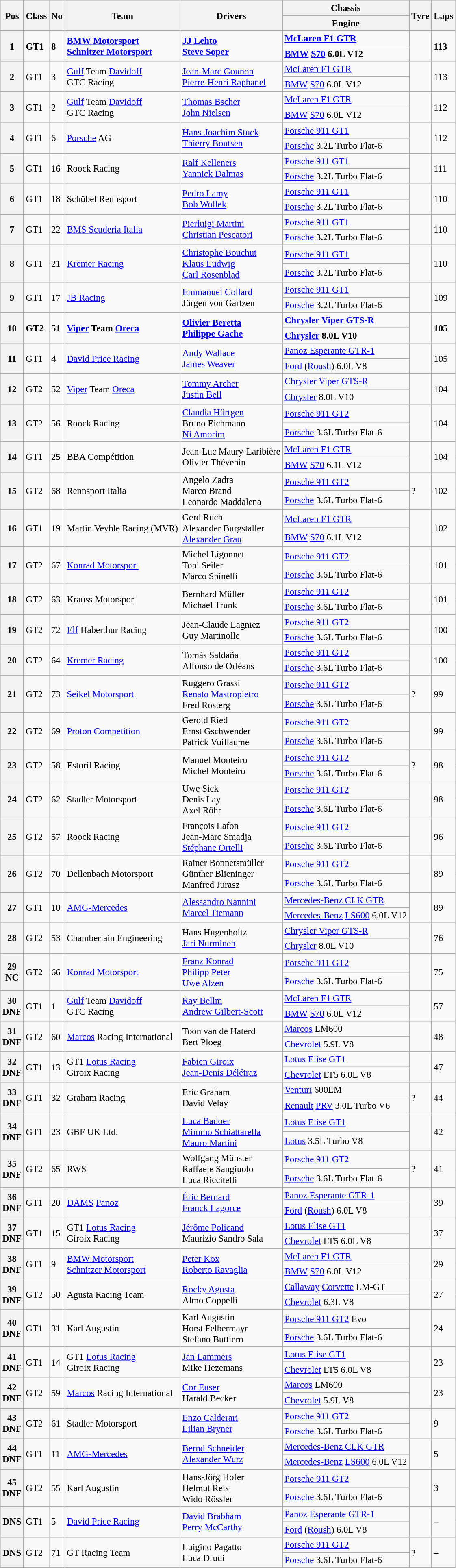<table class="wikitable" style="font-size: 95%;">
<tr>
<th rowspan=2>Pos</th>
<th rowspan=2>Class</th>
<th rowspan=2>No</th>
<th rowspan=2>Team</th>
<th rowspan=2>Drivers</th>
<th>Chassis</th>
<th rowspan=2>Tyre</th>
<th rowspan=2>Laps</th>
</tr>
<tr>
<th>Engine</th>
</tr>
<tr style="font-weight:bold">
<th rowspan=2>1</th>
<td rowspan=2>GT1</td>
<td rowspan=2>8</td>
<td rowspan=2> <a href='#'>BMW Motorsport</a><br> <a href='#'>Schnitzer Motorsport</a></td>
<td rowspan=2> <a href='#'>JJ Lehto</a><br> <a href='#'>Steve Soper</a></td>
<td><a href='#'>McLaren F1 GTR</a></td>
<td rowspan=2></td>
<td rowspan=2>113</td>
</tr>
<tr style="font-weight:bold">
<td><a href='#'>BMW</a> <a href='#'>S70</a> 6.0L V12</td>
</tr>
<tr>
<th rowspan=2>2</th>
<td rowspan=2>GT1</td>
<td rowspan=2>3</td>
<td rowspan=2> <a href='#'>Gulf</a> Team <a href='#'>Davidoff</a><br> GTC Racing</td>
<td rowspan=2> <a href='#'>Jean-Marc Gounon</a><br> <a href='#'>Pierre-Henri Raphanel</a></td>
<td><a href='#'>McLaren F1 GTR</a></td>
<td rowspan=2></td>
<td rowspan=2>113</td>
</tr>
<tr>
<td><a href='#'>BMW</a> <a href='#'>S70</a> 6.0L V12</td>
</tr>
<tr>
<th rowspan=2>3</th>
<td rowspan=2>GT1</td>
<td rowspan=2>2</td>
<td rowspan=2> <a href='#'>Gulf</a> Team <a href='#'>Davidoff</a><br> GTC Racing</td>
<td rowspan=2> <a href='#'>Thomas Bscher</a><br> <a href='#'>John Nielsen</a></td>
<td><a href='#'>McLaren F1 GTR</a></td>
<td rowspan=2></td>
<td rowspan=2>112</td>
</tr>
<tr>
<td><a href='#'>BMW</a> <a href='#'>S70</a> 6.0L V12</td>
</tr>
<tr>
<th rowspan=2>4</th>
<td rowspan=2>GT1</td>
<td rowspan=2>6</td>
<td rowspan=2> <a href='#'>Porsche</a> AG</td>
<td rowspan=2> <a href='#'>Hans-Joachim Stuck</a><br> <a href='#'>Thierry Boutsen</a></td>
<td><a href='#'>Porsche 911 GT1</a></td>
<td rowspan=2></td>
<td rowspan=2>112</td>
</tr>
<tr>
<td><a href='#'>Porsche</a> 3.2L Turbo Flat-6</td>
</tr>
<tr>
<th rowspan=2>5</th>
<td rowspan=2>GT1</td>
<td rowspan=2>16</td>
<td rowspan=2> Roock Racing</td>
<td rowspan=2> <a href='#'>Ralf Kelleners</a><br> <a href='#'>Yannick Dalmas</a></td>
<td><a href='#'>Porsche 911 GT1</a></td>
<td rowspan=2></td>
<td rowspan=2>111</td>
</tr>
<tr>
<td><a href='#'>Porsche</a> 3.2L Turbo Flat-6</td>
</tr>
<tr>
<th rowspan=2>6</th>
<td rowspan=2>GT1</td>
<td rowspan=2>18</td>
<td rowspan=2> Schübel Rennsport</td>
<td rowspan=2> <a href='#'>Pedro Lamy</a><br> <a href='#'>Bob Wollek</a></td>
<td><a href='#'>Porsche 911 GT1</a></td>
<td rowspan=2></td>
<td rowspan=2>110</td>
</tr>
<tr>
<td><a href='#'>Porsche</a> 3.2L Turbo Flat-6</td>
</tr>
<tr>
<th rowspan=2>7</th>
<td rowspan=2>GT1</td>
<td rowspan=2>22</td>
<td rowspan=2> <a href='#'>BMS Scuderia Italia</a></td>
<td rowspan=2> <a href='#'>Pierluigi Martini</a><br> <a href='#'>Christian Pescatori</a></td>
<td><a href='#'>Porsche 911 GT1</a></td>
<td rowspan=2></td>
<td rowspan=2>110</td>
</tr>
<tr>
<td><a href='#'>Porsche</a> 3.2L Turbo Flat-6</td>
</tr>
<tr>
<th rowspan=2>8</th>
<td rowspan=2>GT1</td>
<td rowspan=2>21</td>
<td rowspan=2> <a href='#'>Kremer Racing</a></td>
<td rowspan=2> <a href='#'>Christophe Bouchut</a><br> <a href='#'>Klaus Ludwig</a><br> <a href='#'>Carl Rosenblad</a></td>
<td><a href='#'>Porsche 911 GT1</a></td>
<td rowspan=2></td>
<td rowspan=2>110</td>
</tr>
<tr>
<td><a href='#'>Porsche</a> 3.2L Turbo Flat-6</td>
</tr>
<tr>
<th rowspan=2>9</th>
<td rowspan=2>GT1</td>
<td rowspan=2>17</td>
<td rowspan=2> <a href='#'>JB Racing</a></td>
<td rowspan=2> <a href='#'>Emmanuel Collard</a><br> Jürgen von Gartzen</td>
<td><a href='#'>Porsche 911 GT1</a></td>
<td rowspan=2></td>
<td rowspan=2>109</td>
</tr>
<tr>
<td><a href='#'>Porsche</a> 3.2L Turbo Flat-6</td>
</tr>
<tr style="font-weight:bold">
<th rowspan=2>10</th>
<td rowspan=2>GT2</td>
<td rowspan=2>51</td>
<td rowspan=2> <a href='#'>Viper</a> Team <a href='#'>Oreca</a></td>
<td rowspan=2> <a href='#'>Olivier Beretta</a><br> <a href='#'>Philippe Gache</a></td>
<td><a href='#'>Chrysler Viper GTS-R</a></td>
<td rowspan=2></td>
<td rowspan=2>105</td>
</tr>
<tr style="font-weight:bold">
<td><a href='#'>Chrysler</a> 8.0L V10</td>
</tr>
<tr>
<th rowspan=2>11</th>
<td rowspan=2>GT1</td>
<td rowspan=2>4</td>
<td rowspan=2> <a href='#'>David Price Racing</a></td>
<td rowspan=2> <a href='#'>Andy Wallace</a><br> <a href='#'>James Weaver</a></td>
<td><a href='#'>Panoz Esperante GTR-1</a></td>
<td rowspan=2></td>
<td rowspan=2>105</td>
</tr>
<tr>
<td><a href='#'>Ford</a> (<a href='#'>Roush</a>) 6.0L V8</td>
</tr>
<tr>
<th rowspan=2>12</th>
<td rowspan=2>GT2</td>
<td rowspan=2>52</td>
<td rowspan=2> <a href='#'>Viper</a> Team <a href='#'>Oreca</a></td>
<td rowspan=2> <a href='#'>Tommy Archer</a><br> <a href='#'>Justin Bell</a></td>
<td><a href='#'>Chrysler Viper GTS-R</a></td>
<td rowspan=2></td>
<td rowspan=2>104</td>
</tr>
<tr>
<td><a href='#'>Chrysler</a> 8.0L V10</td>
</tr>
<tr>
<th rowspan=2>13</th>
<td rowspan=2>GT2</td>
<td rowspan=2>56</td>
<td rowspan=2> Roock Racing</td>
<td rowspan=2> <a href='#'>Claudia Hürtgen</a><br> Bruno Eichmann<br> <a href='#'>Ni Amorim</a></td>
<td><a href='#'>Porsche 911 GT2</a></td>
<td rowspan=2></td>
<td rowspan=2>104</td>
</tr>
<tr>
<td><a href='#'>Porsche</a> 3.6L Turbo Flat-6</td>
</tr>
<tr>
<th rowspan=2>14</th>
<td rowspan=2>GT1</td>
<td rowspan=2>25</td>
<td rowspan=2> BBA Compétition</td>
<td rowspan=2> Jean-Luc Maury-Laribière<br> Olivier Thévenin</td>
<td><a href='#'>McLaren F1 GTR</a></td>
<td rowspan=2></td>
<td rowspan=2>104</td>
</tr>
<tr>
<td><a href='#'>BMW</a> <a href='#'>S70</a> 6.1L V12</td>
</tr>
<tr>
<th rowspan=2>15</th>
<td rowspan=2>GT2</td>
<td rowspan=2>68</td>
<td rowspan=2> Rennsport Italia</td>
<td rowspan=2> Angelo Zadra<br> Marco Brand<br> Leonardo Maddalena</td>
<td><a href='#'>Porsche 911 GT2</a></td>
<td rowspan=2>?</td>
<td rowspan=2>102</td>
</tr>
<tr>
<td><a href='#'>Porsche</a> 3.6L Turbo Flat-6</td>
</tr>
<tr>
<th rowspan=2>16</th>
<td rowspan=2>GT1</td>
<td rowspan=2>19</td>
<td rowspan=2> Martin Veyhle Racing (MVR)</td>
<td rowspan=2> Gerd Ruch<br> Alexander Burgstaller<br> <a href='#'>Alexander Grau</a></td>
<td><a href='#'>McLaren F1 GTR</a></td>
<td rowspan=2></td>
<td rowspan=2>102</td>
</tr>
<tr>
<td><a href='#'>BMW</a> <a href='#'>S70</a> 6.1L V12</td>
</tr>
<tr>
<th rowspan=2>17</th>
<td rowspan=2>GT2</td>
<td rowspan=2>67</td>
<td rowspan=2> <a href='#'>Konrad Motorsport</a></td>
<td rowspan=2> Michel Ligonnet<br> Toni Seiler<br> Marco Spinelli</td>
<td><a href='#'>Porsche 911 GT2</a></td>
<td rowspan=2></td>
<td rowspan=2>101</td>
</tr>
<tr>
<td><a href='#'>Porsche</a> 3.6L Turbo Flat-6</td>
</tr>
<tr>
<th rowspan=2>18</th>
<td rowspan=2>GT2</td>
<td rowspan=2>63</td>
<td rowspan=2> Krauss Motorsport</td>
<td rowspan=2> Bernhard Müller<br> Michael Trunk</td>
<td><a href='#'>Porsche 911 GT2</a></td>
<td rowspan=2></td>
<td rowspan=2>101</td>
</tr>
<tr>
<td><a href='#'>Porsche</a> 3.6L Turbo Flat-6</td>
</tr>
<tr>
<th rowspan=2>19</th>
<td rowspan=2>GT2</td>
<td rowspan=2>72</td>
<td rowspan=2> <a href='#'>Elf</a> Haberthur Racing</td>
<td rowspan=2> Jean-Claude Lagniez<br> Guy Martinolle</td>
<td><a href='#'>Porsche 911 GT2</a></td>
<td rowspan=2></td>
<td rowspan=2>100</td>
</tr>
<tr>
<td><a href='#'>Porsche</a> 3.6L Turbo Flat-6</td>
</tr>
<tr>
<th rowspan=2>20</th>
<td rowspan=2>GT2</td>
<td rowspan=2>64</td>
<td rowspan=2> <a href='#'>Kremer Racing</a></td>
<td rowspan=2> Tomás Saldaña<br> Alfonso de Orléans</td>
<td><a href='#'>Porsche 911 GT2</a></td>
<td rowspan=2></td>
<td rowspan=2>100</td>
</tr>
<tr>
<td><a href='#'>Porsche</a> 3.6L Turbo Flat-6</td>
</tr>
<tr>
<th rowspan=2>21</th>
<td rowspan=2>GT2</td>
<td rowspan=2>73</td>
<td rowspan=2> <a href='#'>Seikel Motorsport</a></td>
<td rowspan=2> Ruggero Grassi<br> <a href='#'>Renato Mastropietro</a><br> Fred Rosterg</td>
<td><a href='#'>Porsche 911 GT2</a></td>
<td rowspan=2>?</td>
<td rowspan=2>99</td>
</tr>
<tr>
<td><a href='#'>Porsche</a> 3.6L Turbo Flat-6</td>
</tr>
<tr>
<th rowspan=2>22</th>
<td rowspan=2>GT2</td>
<td rowspan=2>69</td>
<td rowspan=2> <a href='#'>Proton Competition</a></td>
<td rowspan=2> Gerold Ried<br> Ernst Gschwender<br> Patrick Vuillaume</td>
<td><a href='#'>Porsche 911 GT2</a></td>
<td rowspan=2></td>
<td rowspan=2>99</td>
</tr>
<tr>
<td><a href='#'>Porsche</a> 3.6L Turbo Flat-6</td>
</tr>
<tr>
<th rowspan=2>23</th>
<td rowspan=2>GT2</td>
<td rowspan=2>58</td>
<td rowspan=2> Estoril Racing</td>
<td rowspan=2> Manuel Monteiro<br> Michel Monteiro</td>
<td><a href='#'>Porsche 911 GT2</a></td>
<td rowspan=2>?</td>
<td rowspan=2>98</td>
</tr>
<tr>
<td><a href='#'>Porsche</a> 3.6L Turbo Flat-6</td>
</tr>
<tr>
<th rowspan=2>24</th>
<td rowspan=2>GT2</td>
<td rowspan=2>62</td>
<td rowspan=2> Stadler Motorsport</td>
<td rowspan=2> Uwe Sick<br> Denis Lay<br> Axel Röhr</td>
<td><a href='#'>Porsche 911 GT2</a></td>
<td rowspan=2></td>
<td rowspan=2>98</td>
</tr>
<tr>
<td><a href='#'>Porsche</a> 3.6L Turbo Flat-6</td>
</tr>
<tr>
<th rowspan=2>25</th>
<td rowspan=2>GT2</td>
<td rowspan=2>57</td>
<td rowspan=2> Roock Racing</td>
<td rowspan=2> François Lafon<br> Jean-Marc Smadja<br> <a href='#'>Stéphane Ortelli</a></td>
<td><a href='#'>Porsche 911 GT2</a></td>
<td rowspan=2></td>
<td rowspan=2>96</td>
</tr>
<tr>
<td><a href='#'>Porsche</a> 3.6L Turbo Flat-6</td>
</tr>
<tr>
<th rowspan=2>26</th>
<td rowspan=2>GT2</td>
<td rowspan=2>70</td>
<td rowspan=2> Dellenbach Motorsport</td>
<td rowspan=2> Rainer Bonnetsmüller<br> Günther Blieninger<br> Manfred Jurasz</td>
<td><a href='#'>Porsche 911 GT2</a></td>
<td rowspan=2></td>
<td rowspan=2>89</td>
</tr>
<tr>
<td><a href='#'>Porsche</a> 3.6L Turbo Flat-6</td>
</tr>
<tr>
<th rowspan=2>27</th>
<td rowspan=2>GT1</td>
<td rowspan=2>10</td>
<td rowspan=2> <a href='#'>AMG-Mercedes</a></td>
<td rowspan=2> <a href='#'>Alessandro Nannini</a><br> <a href='#'>Marcel Tiemann</a></td>
<td><a href='#'>Mercedes-Benz CLK GTR</a></td>
<td rowspan=2></td>
<td rowspan=2>89</td>
</tr>
<tr>
<td><a href='#'>Mercedes-Benz</a> <a href='#'>LS600</a> 6.0L V12</td>
</tr>
<tr>
<th rowspan=2>28</th>
<td rowspan=2>GT2</td>
<td rowspan=2>53</td>
<td rowspan=2> Chamberlain Engineering</td>
<td rowspan=2> Hans Hugenholtz<br> <a href='#'>Jari Nurminen</a></td>
<td><a href='#'>Chrysler Viper GTS-R</a></td>
<td rowspan=2></td>
<td rowspan=2>76</td>
</tr>
<tr>
<td><a href='#'>Chrysler</a> 8.0L V10</td>
</tr>
<tr>
<th rowspan=2>29<br>NC</th>
<td rowspan=2>GT2</td>
<td rowspan=2>66</td>
<td rowspan=2> <a href='#'>Konrad Motorsport</a></td>
<td rowspan=2> <a href='#'>Franz Konrad</a><br> <a href='#'>Philipp Peter</a><br> <a href='#'>Uwe Alzen</a></td>
<td><a href='#'>Porsche 911 GT2</a></td>
<td rowspan=2></td>
<td rowspan=2>75</td>
</tr>
<tr>
<td><a href='#'>Porsche</a> 3.6L Turbo Flat-6</td>
</tr>
<tr>
<th rowspan=2>30<br>DNF</th>
<td rowspan=2>GT1</td>
<td rowspan=2>1</td>
<td rowspan=2> <a href='#'>Gulf</a> Team <a href='#'>Davidoff</a><br> GTC Racing</td>
<td rowspan=2> <a href='#'>Ray Bellm</a><br> <a href='#'>Andrew Gilbert-Scott</a></td>
<td><a href='#'>McLaren F1 GTR</a></td>
<td rowspan=2></td>
<td rowspan=2>57</td>
</tr>
<tr>
<td><a href='#'>BMW</a> <a href='#'>S70</a> 6.0L V12</td>
</tr>
<tr>
<th rowspan=2>31<br>DNF</th>
<td rowspan=2>GT2</td>
<td rowspan=2>60</td>
<td rowspan=2> <a href='#'>Marcos</a> Racing International</td>
<td rowspan=2> Toon van de Haterd<br> Bert Ploeg</td>
<td><a href='#'>Marcos</a> LM600</td>
<td rowspan=2></td>
<td rowspan=2>48</td>
</tr>
<tr>
<td><a href='#'>Chevrolet</a> 5.9L V8</td>
</tr>
<tr>
<th rowspan=2>32<br>DNF</th>
<td rowspan=2>GT1</td>
<td rowspan=2>13</td>
<td rowspan=2> GT1 <a href='#'>Lotus Racing</a><br> Giroix Racing</td>
<td rowspan=2> <a href='#'>Fabien Giroix</a><br> <a href='#'>Jean-Denis Délétraz</a></td>
<td><a href='#'>Lotus Elise GT1</a></td>
<td rowspan=2></td>
<td rowspan=2>47</td>
</tr>
<tr>
<td><a href='#'>Chevrolet</a> LT5 6.0L V8</td>
</tr>
<tr>
<th rowspan=2>33<br>DNF</th>
<td rowspan=2>GT1</td>
<td rowspan=2>32</td>
<td rowspan=2> Graham Racing</td>
<td rowspan=2> Eric Graham<br> David Velay</td>
<td><a href='#'>Venturi</a> 600LM</td>
<td rowspan=2>?</td>
<td rowspan=2>44</td>
</tr>
<tr>
<td><a href='#'>Renault</a> <a href='#'>PRV</a> 3.0L Turbo V6</td>
</tr>
<tr>
<th rowspan=2>34<br>DNF</th>
<td rowspan=2>GT1</td>
<td rowspan=2>23</td>
<td rowspan=2> GBF UK Ltd.</td>
<td rowspan=2> <a href='#'>Luca Badoer</a><br> <a href='#'>Mimmo Schiattarella</a><br> <a href='#'>Mauro Martini</a></td>
<td><a href='#'>Lotus Elise GT1</a></td>
<td rowspan=2></td>
<td rowspan=2>42</td>
</tr>
<tr>
<td><a href='#'>Lotus</a> 3.5L Turbo V8</td>
</tr>
<tr>
<th rowspan=2>35<br>DNF</th>
<td rowspan=2>GT2</td>
<td rowspan=2>65</td>
<td rowspan=2> RWS</td>
<td rowspan=2> Wolfgang Münster<br> Raffaele Sangiuolo<br> Luca Riccitelli</td>
<td><a href='#'>Porsche 911 GT2</a></td>
<td rowspan=2>?</td>
<td rowspan=2>41</td>
</tr>
<tr>
<td><a href='#'>Porsche</a> 3.6L Turbo Flat-6</td>
</tr>
<tr>
<th rowspan=2>36<br>DNF</th>
<td rowspan=2>GT1</td>
<td rowspan=2>20</td>
<td rowspan=2> <a href='#'>DAMS</a> <a href='#'>Panoz</a></td>
<td rowspan=2> <a href='#'>Éric Bernard</a><br> <a href='#'>Franck Lagorce</a></td>
<td><a href='#'>Panoz Esperante GTR-1</a></td>
<td rowspan=2></td>
<td rowspan=2>39</td>
</tr>
<tr>
<td><a href='#'>Ford</a> (<a href='#'>Roush</a>) 6.0L V8</td>
</tr>
<tr>
<th rowspan=2>37<br>DNF</th>
<td rowspan=2>GT1</td>
<td rowspan=2>15</td>
<td rowspan=2> GT1 <a href='#'>Lotus Racing</a><br> Giroix Racing</td>
<td rowspan=2> <a href='#'>Jérôme Policand</a><br> Maurizio Sandro Sala</td>
<td><a href='#'>Lotus Elise GT1</a></td>
<td rowspan=2></td>
<td rowspan=2>37</td>
</tr>
<tr>
<td><a href='#'>Chevrolet</a> LT5 6.0L V8</td>
</tr>
<tr>
<th rowspan=2>38<br>DNF</th>
<td rowspan=2>GT1</td>
<td rowspan=2>9</td>
<td rowspan=2> <a href='#'>BMW Motorsport</a><br> <a href='#'>Schnitzer Motorsport</a></td>
<td rowspan=2> <a href='#'>Peter Kox</a><br> <a href='#'>Roberto Ravaglia</a></td>
<td><a href='#'>McLaren F1 GTR</a></td>
<td rowspan=2></td>
<td rowspan=2>29</td>
</tr>
<tr>
<td><a href='#'>BMW</a> <a href='#'>S70</a> 6.0L V12</td>
</tr>
<tr>
<th rowspan=2>39<br>DNF</th>
<td rowspan=2>GT2</td>
<td rowspan=2>50</td>
<td rowspan=2> Agusta Racing Team</td>
<td rowspan=2> <a href='#'>Rocky Agusta</a><br> Almo Coppelli</td>
<td><a href='#'>Callaway</a> <a href='#'>Corvette</a> LM-GT</td>
<td rowspan=2></td>
<td rowspan=2>27</td>
</tr>
<tr>
<td><a href='#'>Chevrolet</a> 6.3L V8</td>
</tr>
<tr>
<th rowspan=2>40<br>DNF</th>
<td rowspan=2>GT1</td>
<td rowspan=2>31</td>
<td rowspan=2> Karl Augustin</td>
<td rowspan=2> Karl Augustin<br> Horst Felbermayr<br> Stefano Buttiero</td>
<td><a href='#'>Porsche 911 GT2</a> Evo</td>
<td rowspan=2></td>
<td rowspan=2>24</td>
</tr>
<tr>
<td><a href='#'>Porsche</a> 3.6L Turbo Flat-6</td>
</tr>
<tr>
<th rowspan=2>41<br>DNF</th>
<td rowspan=2>GT1</td>
<td rowspan=2>14</td>
<td rowspan=2> GT1 <a href='#'>Lotus Racing</a><br> Giroix Racing</td>
<td rowspan=2> <a href='#'>Jan Lammers</a><br> Mike Hezemans</td>
<td><a href='#'>Lotus Elise GT1</a></td>
<td rowspan=2></td>
<td rowspan=2>23</td>
</tr>
<tr>
<td><a href='#'>Chevrolet</a> LT5 6.0L V8</td>
</tr>
<tr>
<th rowspan=2>42<br>DNF</th>
<td rowspan=2>GT2</td>
<td rowspan=2>59</td>
<td rowspan=2> <a href='#'>Marcos</a> Racing International</td>
<td rowspan=2> <a href='#'>Cor Euser</a><br> Harald Becker</td>
<td><a href='#'>Marcos</a> LM600</td>
<td rowspan=2></td>
<td rowspan=2>23</td>
</tr>
<tr>
<td><a href='#'>Chevrolet</a> 5.9L V8</td>
</tr>
<tr>
<th rowspan=2>43<br>DNF</th>
<td rowspan=2>GT2</td>
<td rowspan=2>61</td>
<td rowspan=2> Stadler Motorsport</td>
<td rowspan=2> <a href='#'>Enzo Calderari</a><br> <a href='#'>Lilian Bryner</a></td>
<td><a href='#'>Porsche 911 GT2</a></td>
<td rowspan=2></td>
<td rowspan=2>9</td>
</tr>
<tr>
<td><a href='#'>Porsche</a> 3.6L Turbo Flat-6</td>
</tr>
<tr>
<th rowspan=2>44<br>DNF</th>
<td rowspan=2>GT1</td>
<td rowspan=2>11</td>
<td rowspan=2> <a href='#'>AMG-Mercedes</a></td>
<td rowspan=2> <a href='#'>Bernd Schneider</a><br> <a href='#'>Alexander Wurz</a></td>
<td><a href='#'>Mercedes-Benz CLK GTR</a></td>
<td rowspan=2></td>
<td rowspan=2>5</td>
</tr>
<tr>
<td><a href='#'>Mercedes-Benz</a> <a href='#'>LS600</a> 6.0L V12</td>
</tr>
<tr>
<th rowspan=2>45<br>DNF</th>
<td rowspan=2>GT2</td>
<td rowspan=2>55</td>
<td rowspan=2> Karl Augustin</td>
<td rowspan=2> Hans-Jörg Hofer<br> Helmut Reis<br> Wido Rössler</td>
<td><a href='#'>Porsche 911 GT2</a></td>
<td rowspan=2></td>
<td rowspan=2>3</td>
</tr>
<tr>
<td><a href='#'>Porsche</a> 3.6L Turbo Flat-6</td>
</tr>
<tr>
<th rowspan=2>DNS</th>
<td rowspan=2>GT1</td>
<td rowspan=2>5</td>
<td rowspan=2> <a href='#'>David Price Racing</a></td>
<td rowspan=2> <a href='#'>David Brabham</a><br> <a href='#'>Perry McCarthy</a></td>
<td><a href='#'>Panoz Esperante GTR-1</a></td>
<td rowspan=2></td>
<td rowspan=2>–</td>
</tr>
<tr>
<td><a href='#'>Ford</a> (<a href='#'>Roush</a>) 6.0L V8</td>
</tr>
<tr>
<th rowspan=2>DNS</th>
<td rowspan=2>GT2</td>
<td rowspan=2>71</td>
<td rowspan=2> GT Racing Team</td>
<td rowspan=2> Luigino Pagatto<br> Luca Drudi</td>
<td><a href='#'>Porsche 911 GT2</a></td>
<td rowspan=2>?</td>
<td rowspan=2>–</td>
</tr>
<tr>
<td><a href='#'>Porsche</a> 3.6L Turbo Flat-6</td>
</tr>
</table>
